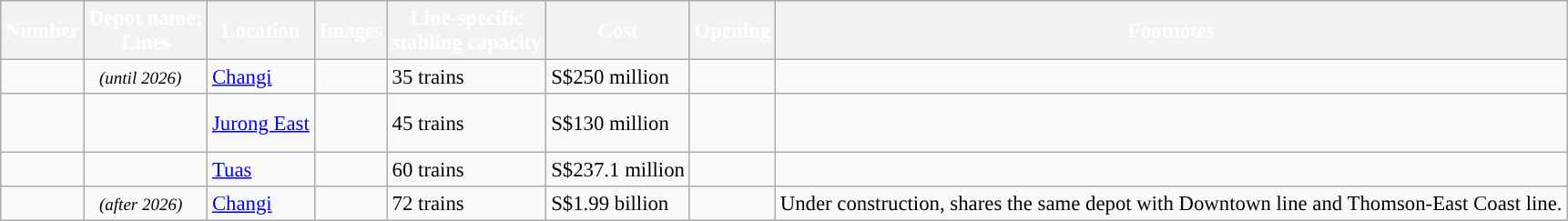<table class="wikitable" style="color: black; border-collapse: collapse; font-size: 95%">
<tr>
<th scope="col" style="color: white; background:#">Number</th>
<th scope="col" style="color: white; background:#">Depot name;<br>Lines</th>
<th scope="col" style="color: white; background:#">Location</th>
<th scope="col" style="color: white; background:#">Images</th>
<th scope="col" style="color: white; background:#">Line-specific<br>stabling capacity</th>
<th scope="col" style="color: white; background:#">Cost</th>
<th scope="col" style="color: white; background:#">Opening</th>
<th scope="col" style="color: white; background:#">Footnotes</th>
</tr>
<tr>
<td></td>
<td>  <small><em>(until 2026)</em></small></td>
<td><a href='#'>Changi</a></td>
<td></td>
<td>35 trains</td>
<td>S$250 million</td>
<td></td>
<td></td>
</tr>
<tr>
<td></td>
<td>  <br>  </td>
<td><a href='#'>Jurong East</a></td>
<td></td>
<td>45 trains</td>
<td>S$130 million</td>
<td></td>
<td></td>
</tr>
<tr>
<td></td>
<td> </td>
<td><a href='#'>Tuas</a></td>
<td></td>
<td>60 trains</td>
<td>S$237.1 million</td>
<td></td>
<td></td>
</tr>
<tr>
<td></td>
<td>  <small><em>(after 2026)</em></small></td>
<td><a href='#'>Changi</a></td>
<td></td>
<td>72 trains</td>
<td>S$1.99 billion</td>
<td></td>
<td>Under construction, shares the same depot with Downtown line and Thomson-East Coast line.</td>
</tr>
</table>
